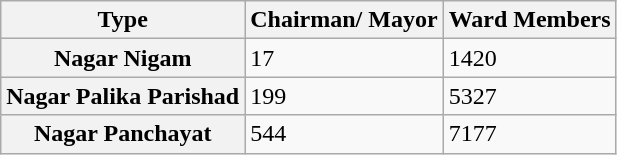<table class="wikitable sortable">
<tr>
<th>Type</th>
<th>Chairman/ Mayor</th>
<th>Ward Members</th>
</tr>
<tr>
<th>Nagar Nigam</th>
<td>17</td>
<td>1420</td>
</tr>
<tr>
<th>Nagar Palika Parishad</th>
<td>199</td>
<td>5327</td>
</tr>
<tr>
<th>Nagar Panchayat</th>
<td>544</td>
<td>7177</td>
</tr>
</table>
